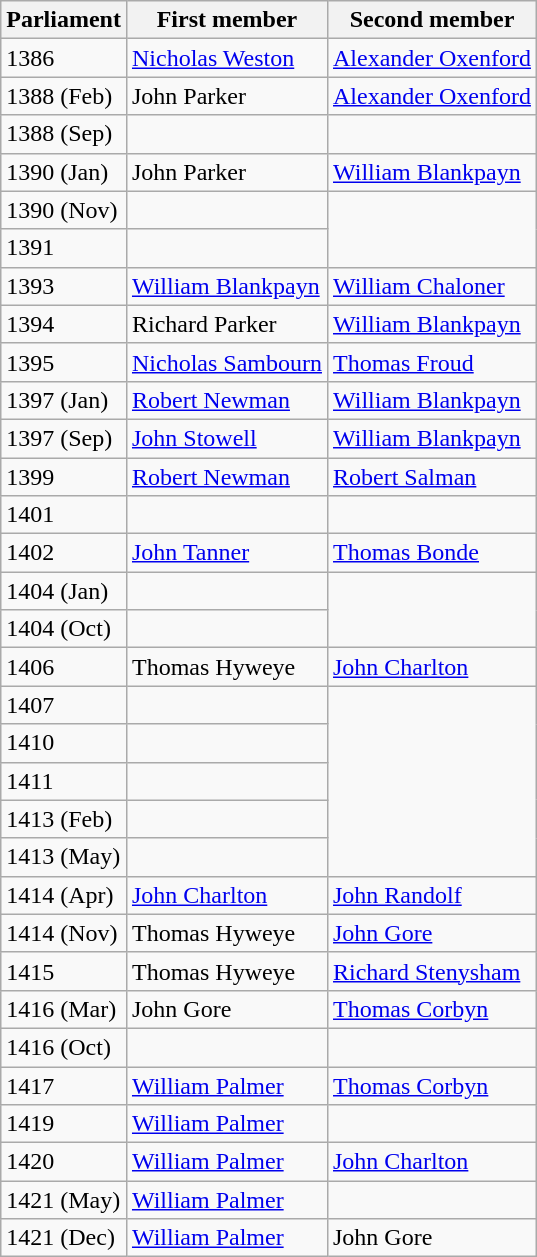<table class="wikitable">
<tr>
<th>Parliament</th>
<th>First member</th>
<th>Second member</th>
</tr>
<tr>
<td>1386</td>
<td><a href='#'>Nicholas Weston</a></td>
<td><a href='#'>Alexander Oxenford</a></td>
</tr>
<tr>
<td>1388 (Feb)</td>
<td>John Parker</td>
<td><a href='#'>Alexander Oxenford</a></td>
</tr>
<tr>
<td>1388 (Sep)</td>
<td></td>
</tr>
<tr>
<td>1390 (Jan)</td>
<td>John Parker</td>
<td><a href='#'>William Blankpayn</a></td>
</tr>
<tr>
<td>1390 (Nov)</td>
<td></td>
</tr>
<tr>
<td>1391</td>
<td></td>
</tr>
<tr>
<td>1393</td>
<td><a href='#'>William Blankpayn</a></td>
<td><a href='#'>William Chaloner</a></td>
</tr>
<tr>
<td>1394</td>
<td>Richard Parker</td>
<td><a href='#'>William Blankpayn</a></td>
</tr>
<tr>
<td>1395</td>
<td><a href='#'>Nicholas Sambourn</a></td>
<td><a href='#'>Thomas Froud</a></td>
</tr>
<tr>
<td>1397 (Jan)</td>
<td><a href='#'>Robert Newman</a></td>
<td><a href='#'>William Blankpayn</a></td>
</tr>
<tr>
<td>1397 (Sep)</td>
<td><a href='#'>John Stowell</a></td>
<td><a href='#'>William Blankpayn</a></td>
</tr>
<tr>
<td>1399</td>
<td><a href='#'>Robert Newman</a></td>
<td><a href='#'>Robert Salman</a></td>
</tr>
<tr>
<td>1401</td>
<td></td>
</tr>
<tr>
<td>1402</td>
<td><a href='#'>John Tanner</a></td>
<td><a href='#'>Thomas Bonde</a></td>
</tr>
<tr>
<td>1404 (Jan)</td>
<td></td>
</tr>
<tr>
<td>1404 (Oct)</td>
<td></td>
</tr>
<tr>
<td>1406</td>
<td>Thomas Hyweye</td>
<td><a href='#'>John Charlton</a></td>
</tr>
<tr>
<td>1407</td>
<td></td>
</tr>
<tr>
<td>1410</td>
<td></td>
</tr>
<tr>
<td>1411</td>
<td></td>
</tr>
<tr>
<td>1413 (Feb)</td>
<td></td>
</tr>
<tr>
<td>1413 (May)</td>
<td></td>
</tr>
<tr>
<td>1414 (Apr)</td>
<td><a href='#'>John Charlton</a></td>
<td><a href='#'>John Randolf</a></td>
</tr>
<tr>
<td>1414 (Nov)</td>
<td>Thomas Hyweye</td>
<td><a href='#'>John Gore</a></td>
</tr>
<tr>
<td>1415</td>
<td>Thomas Hyweye</td>
<td><a href='#'>Richard Stenysham</a></td>
</tr>
<tr>
<td>1416 (Mar)</td>
<td>John Gore</td>
<td><a href='#'>Thomas Corbyn</a></td>
</tr>
<tr>
<td>1416 (Oct)</td>
<td></td>
</tr>
<tr>
<td>1417</td>
<td><a href='#'>William Palmer</a></td>
<td><a href='#'>Thomas Corbyn</a></td>
</tr>
<tr>
<td>1419</td>
<td><a href='#'>William Palmer</a></td>
<td></td>
</tr>
<tr>
<td>1420</td>
<td><a href='#'>William Palmer</a></td>
<td><a href='#'>John Charlton</a></td>
</tr>
<tr>
<td>1421 (May)</td>
<td><a href='#'>William Palmer</a></td>
</tr>
<tr>
<td>1421 (Dec)</td>
<td><a href='#'>William Palmer</a></td>
<td>John Gore</td>
</tr>
</table>
